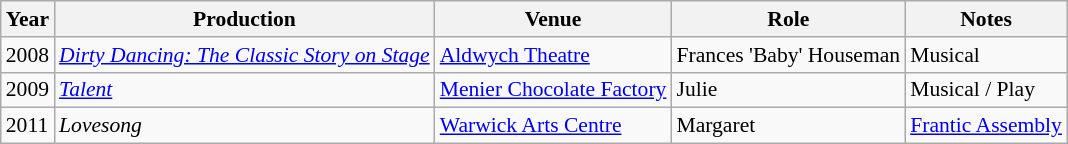<table class="wikitable" style="font-size: 90%;">
<tr>
<th>Year</th>
<th>Production</th>
<th>Venue</th>
<th>Role</th>
<th>Notes</th>
</tr>
<tr>
<td rowspan="1">2008</td>
<td><em><a href='#'>Dirty Dancing: The Classic Story on Stage</a></em></td>
<td><a href='#'>Aldwych Theatre</a></td>
<td>Frances 'Baby' Houseman</td>
<td>Musical</td>
</tr>
<tr>
<td rowspan="1">2009</td>
<td><em><a href='#'>Talent</a></em></td>
<td><a href='#'>Menier Chocolate Factory</a></td>
<td>Julie</td>
<td>Musical / Play</td>
</tr>
<tr>
<td rowspan="1">2011</td>
<td><em>Lovesong</em></td>
<td><a href='#'>Warwick Arts Centre</a></td>
<td>Margaret</td>
<td><a href='#'>Frantic Assembly</a></td>
</tr>
</table>
